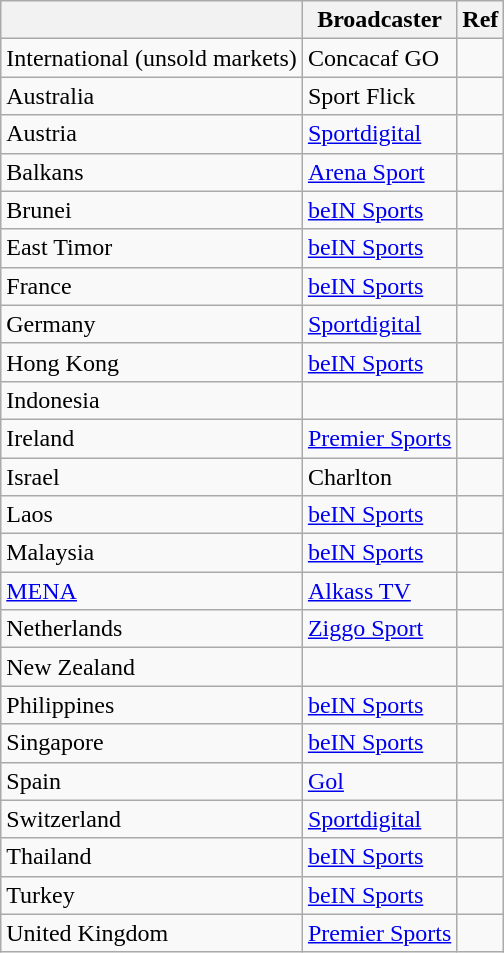<table class="wikitable">
<tr>
<th></th>
<th>Broadcaster</th>
<th>Ref</th>
</tr>
<tr>
<td>International (unsold markets)</td>
<td>Concacaf GO</td>
<td></td>
</tr>
<tr>
<td>Australia</td>
<td>Sport Flick</td>
<td></td>
</tr>
<tr>
<td>Austria</td>
<td><a href='#'>Sportdigital</a></td>
<td></td>
</tr>
<tr>
<td>Balkans</td>
<td><a href='#'>Arena Sport</a></td>
<td></td>
</tr>
<tr>
<td>Brunei</td>
<td><a href='#'>beIN Sports</a></td>
<td></td>
</tr>
<tr>
<td>East Timor</td>
<td><a href='#'>beIN Sports</a></td>
<td></td>
</tr>
<tr>
<td>France</td>
<td><a href='#'>beIN Sports</a></td>
<td></td>
</tr>
<tr>
<td>Germany</td>
<td><a href='#'>Sportdigital</a></td>
<td></td>
</tr>
<tr>
<td>Hong Kong</td>
<td><a href='#'>beIN Sports</a></td>
<td></td>
</tr>
<tr>
<td>Indonesia</td>
<td></td>
<td></td>
</tr>
<tr>
<td>Ireland</td>
<td><a href='#'>Premier Sports</a></td>
<td></td>
</tr>
<tr>
<td>Israel</td>
<td>Charlton</td>
<td></td>
</tr>
<tr>
<td>Laos</td>
<td><a href='#'>beIN Sports</a></td>
<td></td>
</tr>
<tr>
<td>Malaysia</td>
<td><a href='#'>beIN Sports</a></td>
<td></td>
</tr>
<tr>
<td><a href='#'>MENA</a></td>
<td><a href='#'>Alkass TV</a></td>
<td></td>
</tr>
<tr>
<td>Netherlands</td>
<td><a href='#'>Ziggo Sport</a></td>
<td></td>
</tr>
<tr>
<td>New Zealand</td>
<td></td>
<td></td>
</tr>
<tr>
<td>Philippines</td>
<td><a href='#'>beIN Sports</a></td>
<td></td>
</tr>
<tr>
<td>Singapore</td>
<td><a href='#'>beIN Sports</a></td>
<td></td>
</tr>
<tr>
<td>Spain</td>
<td><a href='#'>Gol</a></td>
<td></td>
</tr>
<tr>
<td>Switzerland</td>
<td><a href='#'>Sportdigital</a></td>
<td></td>
</tr>
<tr>
<td>Thailand</td>
<td><a href='#'>beIN Sports</a></td>
<td></td>
</tr>
<tr>
<td>Turkey</td>
<td><a href='#'>beIN Sports</a></td>
<td></td>
</tr>
<tr>
<td>United Kingdom</td>
<td><a href='#'>Premier Sports</a></td>
<td></td>
</tr>
</table>
